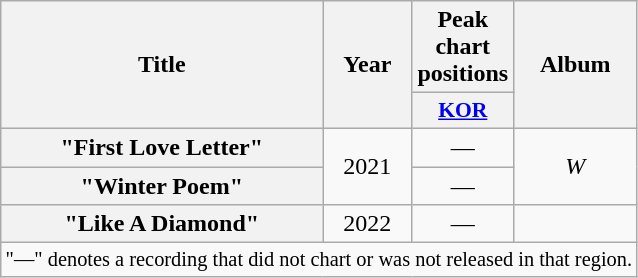<table class="wikitable plainrowheaders" style="text-align:center">
<tr>
<th scope="col" rowspan="2">Title</th>
<th scope="col" rowspan="2">Year</th>
<th scope="col">Peak chart<br>positions</th>
<th scope="col" rowspan="2">Album</th>
</tr>
<tr>
<th scope="col" style="font-size:90%; width:2.5em"><a href='#'>KOR</a></th>
</tr>
<tr>
<th scope="row">"First Love Letter"</th>
<td rowspan="2">2021</td>
<td>—</td>
<td rowspan="2"><em>W</em></td>
</tr>
<tr>
<th scope="row">"Winter Poem"</th>
<td>—</td>
</tr>
<tr>
<th scope="row">"Like A Diamond" </th>
<td>2022</td>
<td>—</td>
<td></td>
</tr>
<tr>
<td colspan="4" style="font-size:85%">"—" denotes a recording that did not chart or was not released in that region.</td>
</tr>
</table>
